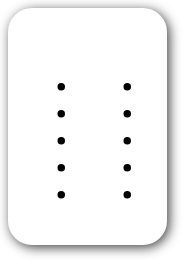<table style=" border-radius:1em; box-shadow: 0.1em 0.1em 0.5em rgba(0,0,0,0.75); background-color: white; border: 1px solid white; padding: 5px;">
<tr style="vertical-align:top;">
<td><br><ul><li></li><li></li><li></li><li></li><li></li></ul></td>
<td valign="top"><br><ul><li></li><li></li><li></li><li></li><li></li></ul></td>
<td></td>
</tr>
</table>
